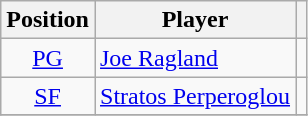<table class="wikitable" style="text-align: center;">
<tr>
<th>Position</th>
<th>Player</th>
<th></th>
</tr>
<tr>
<td><a href='#'>PG</a></td>
<td align="left"> <a href='#'>Joe Ragland</a></td>
<td></td>
</tr>
<tr>
<td><a href='#'>SF</a></td>
<td align="left"> <a href='#'>Stratos Perperoglou</a></td>
<td></td>
</tr>
<tr>
</tr>
</table>
